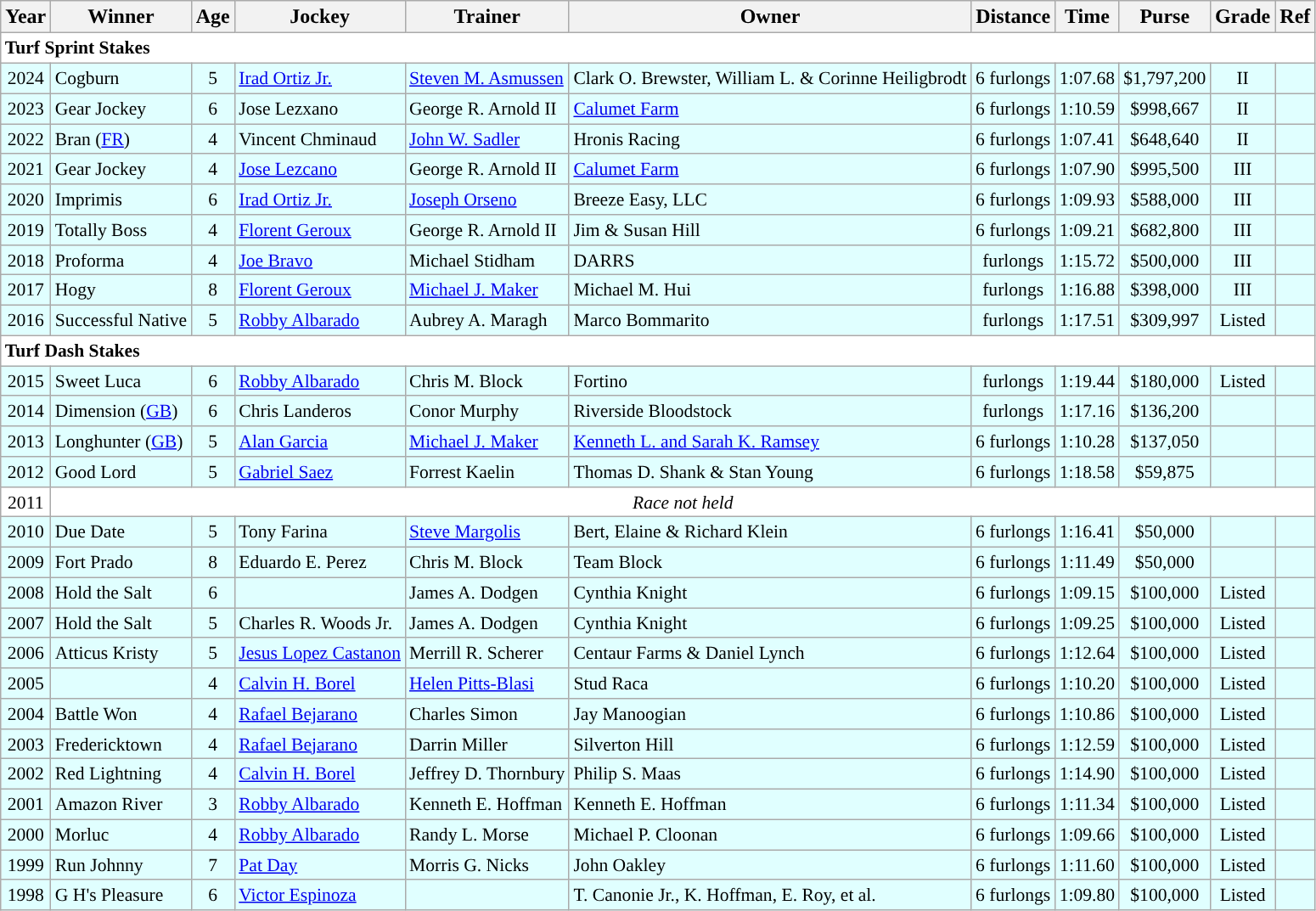<table class="wikitable sortable">
<tr>
<th>Year</th>
<th>Winner</th>
<th>Age</th>
<th>Jockey</th>
<th>Trainer</th>
<th>Owner</th>
<th>Distance</th>
<th>Time</th>
<th>Purse</th>
<th>Grade</th>
<th>Ref</th>
</tr>
<tr style="font-size:90%; background-color:white">
<td align="left" colspan=11><strong>Turf Sprint Stakes</strong></td>
</tr>
<tr style="font-size:90%; background-color:lightcyan">
<td align=center>2024</td>
<td>Cogburn</td>
<td align=center>5</td>
<td><a href='#'>Irad Ortiz Jr.</a></td>
<td><a href='#'>Steven M. Asmussen</a></td>
<td>Clark O. Brewster, William L. & Corinne Heiligbrodt</td>
<td align=center>6 furlongs</td>
<td align=center>1:07.68</td>
<td align=center>$1,797,200</td>
<td align=center>II</td>
<td></td>
</tr>
<tr style="font-size:90%; background-color:lightcyan">
<td align=center>2023</td>
<td>Gear Jockey</td>
<td align=center>6</td>
<td>Jose Lezxano</td>
<td>George R. Arnold II</td>
<td><a href='#'>Calumet Farm</a></td>
<td align=center>6 furlongs</td>
<td align=center>1:10.59</td>
<td align=center>$998,667</td>
<td align=center>II</td>
<td></td>
</tr>
<tr style="font-size:90%; background-color:lightcyan">
<td align=center>2022</td>
<td>Bran (<a href='#'>FR</a>)</td>
<td align=center>4</td>
<td>Vincent Chminaud</td>
<td><a href='#'>John W. Sadler</a></td>
<td>Hronis Racing</td>
<td align=center>6 furlongs</td>
<td align=center>1:07.41</td>
<td align=center>$648,640</td>
<td align=center>II</td>
<td></td>
</tr>
<tr style="font-size:90%; background-color:lightcyan">
<td align=center>2021</td>
<td>Gear Jockey</td>
<td align=center>4</td>
<td><a href='#'>Jose Lezcano</a></td>
<td>George R. Arnold II</td>
<td><a href='#'>Calumet Farm</a></td>
<td align=center>6 furlongs</td>
<td align=center>1:07.90</td>
<td align=center>$995,500</td>
<td align=center>III</td>
<td></td>
</tr>
<tr style="font-size:90%; background-color:lightcyan">
<td align=center>2020</td>
<td>Imprimis</td>
<td align=center>6</td>
<td><a href='#'>Irad Ortiz Jr.</a></td>
<td><a href='#'>Joseph Orseno</a></td>
<td>Breeze Easy, LLC</td>
<td align=center>6 furlongs</td>
<td align=center>1:09.93</td>
<td align=center>$588,000</td>
<td align=center>III</td>
<td></td>
</tr>
<tr style="font-size:90%; background-color:lightcyan">
<td align=center>2019</td>
<td>Totally Boss</td>
<td align=center>4</td>
<td><a href='#'>Florent Geroux</a></td>
<td>George R. Arnold II</td>
<td>Jim & Susan Hill</td>
<td align=center>6 furlongs</td>
<td align=center>1:09.21</td>
<td align=center>$682,800</td>
<td align=center>III</td>
<td></td>
</tr>
<tr style="font-size:90%; background-color:lightcyan">
<td align=center>2018</td>
<td>Proforma</td>
<td align=center>4</td>
<td><a href='#'>Joe Bravo</a></td>
<td>Michael Stidham</td>
<td>DARRS</td>
<td align=center> furlongs</td>
<td align=center>1:15.72</td>
<td align=center>$500,000</td>
<td align=center>III</td>
<td></td>
</tr>
<tr style="font-size:90%; background-color:lightcyan">
<td align=center>2017</td>
<td>Hogy</td>
<td align=center>8</td>
<td><a href='#'>Florent Geroux</a></td>
<td><a href='#'>Michael J. Maker</a></td>
<td>Michael M. Hui</td>
<td align=center> furlongs</td>
<td align=center>1:16.88</td>
<td align=center>$398,000</td>
<td align=center>III</td>
<td></td>
</tr>
<tr style="font-size:90%; background-color:lightcyan">
<td align=center>2016</td>
<td>Successful Native</td>
<td align=center>5</td>
<td><a href='#'>Robby Albarado</a></td>
<td>Aubrey A. Maragh</td>
<td>Marco Bommarito</td>
<td align=center> furlongs</td>
<td align=center>1:17.51</td>
<td align=center>$309,997</td>
<td align=center>Listed</td>
<td></td>
</tr>
<tr style="font-size:90%; background-color:white">
<td align="left" colspan=11><strong>Turf Dash Stakes</strong></td>
</tr>
<tr style="font-size:90%; background-color:lightcyan">
<td align=center>2015</td>
<td>Sweet Luca</td>
<td align=center>6</td>
<td><a href='#'>Robby Albarado</a></td>
<td>Chris M. Block</td>
<td>Fortino</td>
<td align=center> furlongs</td>
<td align=center>1:19.44</td>
<td align=center>$180,000</td>
<td align=center>Listed</td>
<td></td>
</tr>
<tr style="font-size:90%; background-color:lightcyan">
<td align=center>2014</td>
<td>Dimension (<a href='#'>GB</a>)</td>
<td align=center>6</td>
<td>Chris Landeros</td>
<td>Conor Murphy</td>
<td>Riverside Bloodstock</td>
<td align=center> furlongs</td>
<td align=center>1:17.16</td>
<td align=center>$136,200</td>
<td align=center></td>
<td></td>
</tr>
<tr style="font-size:90%; background-color:lightcyan">
<td align=center>2013</td>
<td>Longhunter (<a href='#'>GB</a>)</td>
<td align=center>5</td>
<td><a href='#'>Alan Garcia</a></td>
<td><a href='#'>Michael J. Maker</a></td>
<td><a href='#'>Kenneth L. and Sarah K. Ramsey</a></td>
<td align=center>6 furlongs</td>
<td align=center>1:10.28</td>
<td align=center>$137,050</td>
<td align=center></td>
<td></td>
</tr>
<tr style="font-size:90%; background-color:lightcyan">
<td align=center>2012</td>
<td>Good Lord</td>
<td align=center>5</td>
<td><a href='#'>Gabriel Saez</a></td>
<td>Forrest Kaelin</td>
<td>Thomas D. Shank & Stan Young</td>
<td align=center>6 furlongs</td>
<td align=center>1:18.58</td>
<td align=center>$59,875</td>
<td align=center></td>
<td></td>
</tr>
<tr style="font-size:90%; background-color:white">
<td align="center">2011</td>
<td align="center" colspan=10><em>Race not held</em></td>
</tr>
<tr style="font-size:90%; background-color:lightcyan">
<td align=center>2010</td>
<td>Due Date</td>
<td align=center>5</td>
<td>Tony Farina</td>
<td><a href='#'>Steve Margolis</a></td>
<td>Bert, Elaine & Richard Klein</td>
<td align=center>6 furlongs</td>
<td align=center>1:16.41</td>
<td align=center>$50,000</td>
<td align=center></td>
<td></td>
</tr>
<tr style="font-size:90%; background-color:lightcyan">
<td align=center>2009</td>
<td>Fort Prado</td>
<td align=center>8</td>
<td>Eduardo E. Perez</td>
<td>Chris M. Block</td>
<td>Team Block</td>
<td align=center>6 furlongs</td>
<td align=center>1:11.49</td>
<td align=center>$50,000</td>
<td align=center></td>
<td></td>
</tr>
<tr style="font-size:90%; background-color:lightcyan">
<td align=center>2008</td>
<td>Hold the Salt</td>
<td align=center>6</td>
<td></td>
<td>James A. Dodgen</td>
<td>Cynthia Knight</td>
<td align=center>6 furlongs</td>
<td align=center>1:09.15</td>
<td align=center>$100,000</td>
<td align=center>Listed</td>
<td></td>
</tr>
<tr style="font-size:90%; background-color:lightcyan">
<td align=center>2007</td>
<td>Hold the Salt</td>
<td align=center>5</td>
<td>Charles R. Woods Jr.</td>
<td>James A. Dodgen</td>
<td>Cynthia Knight</td>
<td align=center>6 furlongs</td>
<td align=center>1:09.25</td>
<td align=center>$100,000</td>
<td align=center>Listed</td>
<td></td>
</tr>
<tr style="font-size:90%; background-color:lightcyan">
<td align=center>2006</td>
<td>Atticus Kristy</td>
<td align=center>5</td>
<td><a href='#'>Jesus Lopez Castanon</a></td>
<td>Merrill R. Scherer</td>
<td>Centaur Farms & Daniel Lynch</td>
<td align=center>6 furlongs</td>
<td align=center>1:12.64</td>
<td align=center>$100,000</td>
<td align=center>Listed</td>
<td></td>
</tr>
<tr style="font-size:90%; background-color:lightcyan">
<td align=center>2005</td>
<td></td>
<td align=center>4</td>
<td><a href='#'>Calvin H. Borel</a></td>
<td><a href='#'>Helen Pitts-Blasi</a></td>
<td>Stud Raca</td>
<td align=center>6 furlongs</td>
<td align=center>1:10.20</td>
<td align=center>$100,000</td>
<td align=center>Listed</td>
<td></td>
</tr>
<tr style="font-size:90%; background-color:lightcyan">
<td align=center>2004</td>
<td>Battle Won</td>
<td align=center>4</td>
<td><a href='#'>Rafael Bejarano</a></td>
<td>Charles Simon</td>
<td>Jay Manoogian</td>
<td align=center>6 furlongs</td>
<td align=center>1:10.86</td>
<td align=center>$100,000</td>
<td align=center>Listed</td>
<td></td>
</tr>
<tr style="font-size:90%; background-color:lightcyan">
<td align=center>2003</td>
<td>Fredericktown</td>
<td align=center>4</td>
<td><a href='#'>Rafael Bejarano</a></td>
<td>Darrin Miller</td>
<td>Silverton Hill</td>
<td align=center>6 furlongs</td>
<td align=center>1:12.59</td>
<td align=center>$100,000</td>
<td align=center>Listed</td>
<td></td>
</tr>
<tr style="font-size:90%; background-color:lightcyan">
<td align=center>2002</td>
<td>Red Lightning</td>
<td align=center>4</td>
<td><a href='#'>Calvin H. Borel</a></td>
<td>Jeffrey D. Thornbury</td>
<td>Philip S. Maas</td>
<td align=center>6 furlongs</td>
<td align=center>1:14.90</td>
<td align=center>$100,000</td>
<td align=center>Listed</td>
<td></td>
</tr>
<tr style="font-size:90%; background-color:lightcyan">
<td align=center>2001</td>
<td>Amazon River</td>
<td align=center>3</td>
<td><a href='#'>Robby Albarado</a></td>
<td>Kenneth E. Hoffman</td>
<td>Kenneth E. Hoffman</td>
<td align=center>6 furlongs</td>
<td align=center>1:11.34</td>
<td align=center>$100,000</td>
<td align=center>Listed</td>
<td></td>
</tr>
<tr style="font-size:90%; background-color:lightcyan">
<td align=center>2000</td>
<td>Morluc</td>
<td align=center>4</td>
<td><a href='#'>Robby Albarado</a></td>
<td>Randy L. Morse</td>
<td>Michael P. Cloonan</td>
<td align=center>6 furlongs</td>
<td align=center>1:09.66</td>
<td align=center>$100,000</td>
<td align=center>Listed</td>
<td></td>
</tr>
<tr style="font-size:90%; background-color:lightcyan">
<td align=center>1999</td>
<td>Run Johnny</td>
<td align=center>7</td>
<td><a href='#'>Pat Day</a></td>
<td>Morris G. Nicks</td>
<td>John Oakley</td>
<td align=center>6 furlongs</td>
<td align=center>1:11.60</td>
<td align=center>$100,000</td>
<td align=center>Listed</td>
<td></td>
</tr>
<tr style="font-size:90%; background-color:lightcyan">
<td align=center>1998</td>
<td>G H's Pleasure</td>
<td align=center>6</td>
<td><a href='#'>Victor Espinoza</a></td>
<td></td>
<td>T. Canonie Jr., K. Hoffman, E. Roy, et al.</td>
<td align=center>6 furlongs</td>
<td align=center>1:09.80</td>
<td align=center>$100,000</td>
<td align=center>Listed</td>
<td></td>
</tr>
</table>
